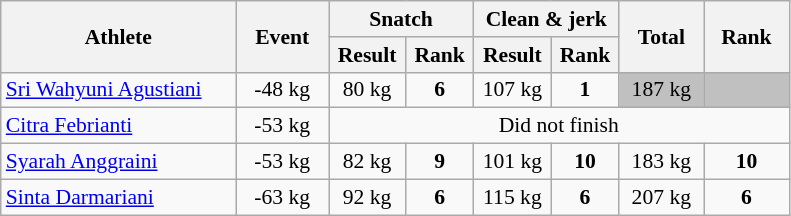<table class="wikitable" style="font-size:90%">
<tr>
<th width=150 rowspan="2">Athlete</th>
<th width=55 rowspan="2">Event</th>
<th width=90 colspan="2">Snatch</th>
<th width=90 colspan="2">Clean & jerk</th>
<th width=50 rowspan="2">Total</th>
<th width=50 rowspan="2">Rank</th>
</tr>
<tr>
<th>Result</th>
<th>Rank</th>
<th>Result</th>
<th>Rank</th>
</tr>
<tr>
<td><a href='#'>Sri Wahyuni Agustiani</a></td>
<td align="center">-48 kg</td>
<td align="center">80 kg</td>
<td align="center"><strong>6</strong></td>
<td align="center">107 kg</td>
<td align="center"><strong>1</strong></td>
<td align="center" bgcolor="silver">187 kg</td>
<td align="center" bgcolor="silver"></td>
</tr>
<tr>
<td><a href='#'>Citra Febrianti</a></td>
<td align="center">-53 kg</td>
<td align="center" colspan="6">Did not finish</td>
</tr>
<tr>
<td><a href='#'>Syarah Anggraini</a></td>
<td align="center">-53 kg</td>
<td align="center">82 kg</td>
<td align="center"><strong>9</strong></td>
<td align="center">101 kg</td>
<td align="center"><strong>10</strong></td>
<td align="center">183 kg</td>
<td align="center"><strong>10</strong></td>
</tr>
<tr>
<td><a href='#'>Sinta Darmariani</a></td>
<td align="center">-63 kg</td>
<td align="center">92 kg</td>
<td align="center"><strong>6</strong></td>
<td align="center">115 kg</td>
<td align="center"><strong>6</strong></td>
<td align="center">207 kg</td>
<td align="center"><strong>6</strong></td>
</tr>
</table>
